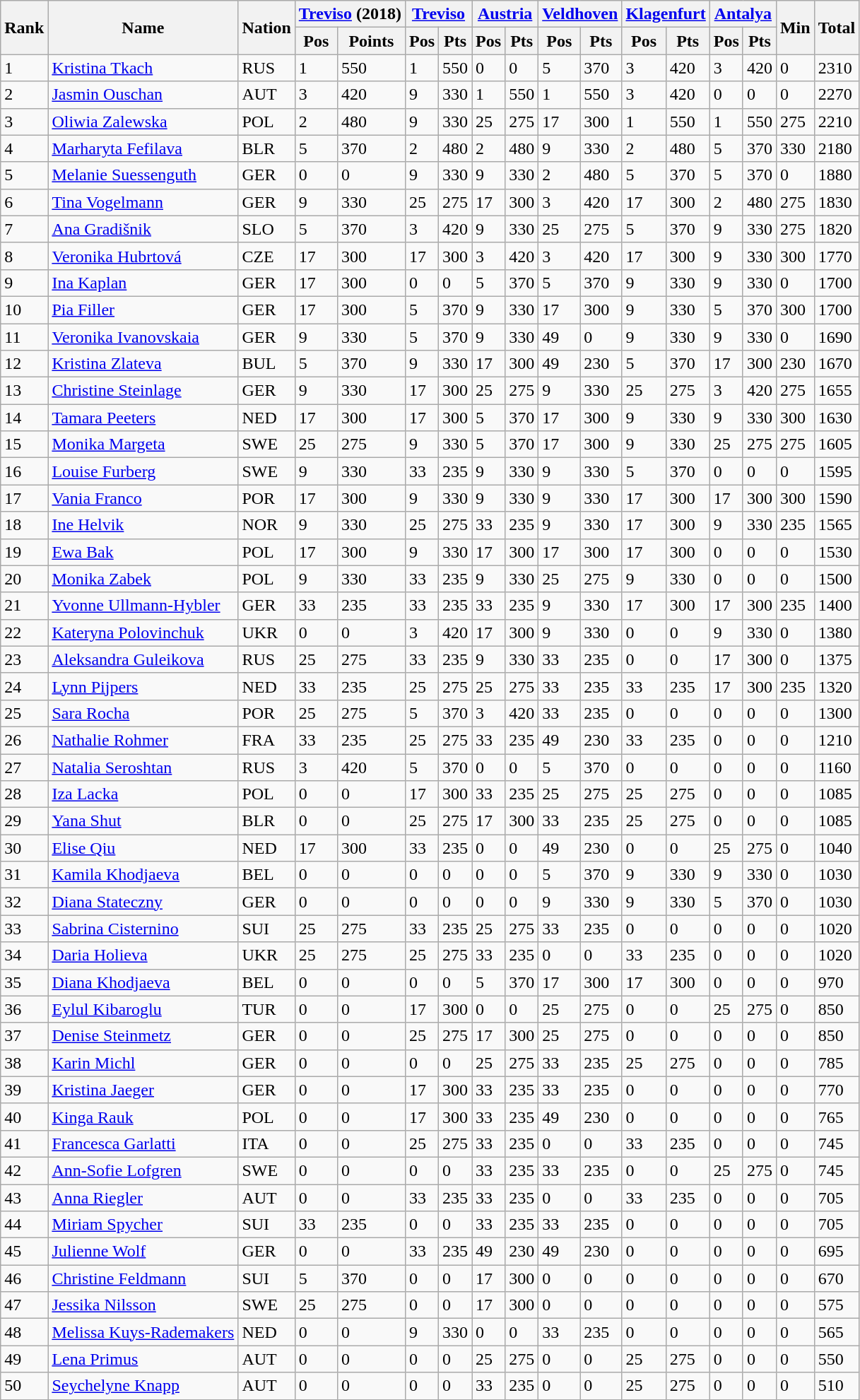<table class="wikitable sortable">
<tr>
<th rowspan="2">Rank</th>
<th rowspan="2">Name</th>
<th rowspan="2">Nation</th>
<th colspan="2"><a href='#'>Treviso</a> (2018)</th>
<th colspan="2"><a href='#'>Treviso</a></th>
<th colspan="2"><a href='#'>Austria</a></th>
<th colspan="2"><a href='#'>Veldhoven</a></th>
<th colspan="2"><a href='#'>Klagenfurt</a></th>
<th colspan="2"><a href='#'>Antalya</a></th>
<th rowspan="2">Min</th>
<th rowspan="2">Total</th>
</tr>
<tr>
<th>Pos</th>
<th>Points</th>
<th>Pos</th>
<th>Pts</th>
<th>Pos</th>
<th>Pts</th>
<th>Pos</th>
<th>Pts</th>
<th>Pos</th>
<th>Pts</th>
<th>Pos</th>
<th>Pts</th>
</tr>
<tr>
<td>1</td>
<td><a href='#'>Kristina Tkach</a></td>
<td>RUS</td>
<td>1</td>
<td>550</td>
<td>1</td>
<td>550</td>
<td>0</td>
<td>0</td>
<td>5</td>
<td>370</td>
<td>3</td>
<td>420</td>
<td>3</td>
<td>420</td>
<td>0</td>
<td>2310</td>
</tr>
<tr>
<td>2</td>
<td><a href='#'>Jasmin Ouschan</a></td>
<td>AUT</td>
<td>3</td>
<td>420</td>
<td>9</td>
<td>330</td>
<td>1</td>
<td>550</td>
<td>1</td>
<td>550</td>
<td>3</td>
<td>420</td>
<td>0</td>
<td>0</td>
<td>0</td>
<td>2270</td>
</tr>
<tr>
<td>3</td>
<td><a href='#'>Oliwia Zalewska</a></td>
<td>POL</td>
<td>2</td>
<td>480</td>
<td>9</td>
<td>330</td>
<td>25</td>
<td>275</td>
<td>17</td>
<td>300</td>
<td>1</td>
<td>550</td>
<td>1</td>
<td>550</td>
<td>275</td>
<td>2210</td>
</tr>
<tr>
<td>4</td>
<td><a href='#'>Marharyta Fefilava</a></td>
<td>BLR</td>
<td>5</td>
<td>370</td>
<td>2</td>
<td>480</td>
<td>2</td>
<td>480</td>
<td>9</td>
<td>330</td>
<td>2</td>
<td>480</td>
<td>5</td>
<td>370</td>
<td>330</td>
<td>2180</td>
</tr>
<tr>
<td>5</td>
<td><a href='#'>Melanie Suessenguth</a></td>
<td>GER</td>
<td>0</td>
<td>0</td>
<td>9</td>
<td>330</td>
<td>9</td>
<td>330</td>
<td>2</td>
<td>480</td>
<td>5</td>
<td>370</td>
<td>5</td>
<td>370</td>
<td>0</td>
<td>1880</td>
</tr>
<tr>
<td>6</td>
<td><a href='#'>Tina Vogelmann</a></td>
<td>GER</td>
<td>9</td>
<td>330</td>
<td>25</td>
<td>275</td>
<td>17</td>
<td>300</td>
<td>3</td>
<td>420</td>
<td>17</td>
<td>300</td>
<td>2</td>
<td>480</td>
<td>275</td>
<td>1830</td>
</tr>
<tr>
<td>7</td>
<td><a href='#'>Ana Gradišnik</a></td>
<td>SLO</td>
<td>5</td>
<td>370</td>
<td>3</td>
<td>420</td>
<td>9</td>
<td>330</td>
<td>25</td>
<td>275</td>
<td>5</td>
<td>370</td>
<td>9</td>
<td>330</td>
<td>275</td>
<td>1820</td>
</tr>
<tr>
<td>8</td>
<td><a href='#'>Veronika Hubrtová</a></td>
<td>CZE</td>
<td>17</td>
<td>300</td>
<td>17</td>
<td>300</td>
<td>3</td>
<td>420</td>
<td>3</td>
<td>420</td>
<td>17</td>
<td>300</td>
<td>9</td>
<td>330</td>
<td>300</td>
<td>1770</td>
</tr>
<tr>
<td>9</td>
<td><a href='#'>Ina Kaplan</a></td>
<td>GER</td>
<td>17</td>
<td>300</td>
<td>0</td>
<td>0</td>
<td>5</td>
<td>370</td>
<td>5</td>
<td>370</td>
<td>9</td>
<td>330</td>
<td>9</td>
<td>330</td>
<td>0</td>
<td>1700</td>
</tr>
<tr>
<td>10</td>
<td><a href='#'>Pia Filler</a></td>
<td>GER</td>
<td>17</td>
<td>300</td>
<td>5</td>
<td>370</td>
<td>9</td>
<td>330</td>
<td>17</td>
<td>300</td>
<td>9</td>
<td>330</td>
<td>5</td>
<td>370</td>
<td>300</td>
<td>1700</td>
</tr>
<tr>
<td>11</td>
<td><a href='#'>Veronika Ivanovskaia</a></td>
<td>GER</td>
<td>9</td>
<td>330</td>
<td>5</td>
<td>370</td>
<td>9</td>
<td>330</td>
<td>49</td>
<td>0</td>
<td>9</td>
<td>330</td>
<td>9</td>
<td>330</td>
<td>0</td>
<td>1690</td>
</tr>
<tr>
<td>12</td>
<td><a href='#'>Kristina Zlateva</a></td>
<td>BUL</td>
<td>5</td>
<td>370</td>
<td>9</td>
<td>330</td>
<td>17</td>
<td>300</td>
<td>49</td>
<td>230</td>
<td>5</td>
<td>370</td>
<td>17</td>
<td>300</td>
<td>230</td>
<td>1670</td>
</tr>
<tr>
<td>13</td>
<td><a href='#'>Christine Steinlage</a></td>
<td>GER</td>
<td>9</td>
<td>330</td>
<td>17</td>
<td>300</td>
<td>25</td>
<td>275</td>
<td>9</td>
<td>330</td>
<td>25</td>
<td>275</td>
<td>3</td>
<td>420</td>
<td>275</td>
<td>1655</td>
</tr>
<tr>
<td>14</td>
<td><a href='#'>Tamara Peeters</a></td>
<td>NED</td>
<td>17</td>
<td>300</td>
<td>17</td>
<td>300</td>
<td>5</td>
<td>370</td>
<td>17</td>
<td>300</td>
<td>9</td>
<td>330</td>
<td>9</td>
<td>330</td>
<td>300</td>
<td>1630</td>
</tr>
<tr>
<td>15</td>
<td><a href='#'>Monika Margeta</a></td>
<td>SWE</td>
<td>25</td>
<td>275</td>
<td>9</td>
<td>330</td>
<td>5</td>
<td>370</td>
<td>17</td>
<td>300</td>
<td>9</td>
<td>330</td>
<td>25</td>
<td>275</td>
<td>275</td>
<td>1605</td>
</tr>
<tr>
<td>16</td>
<td><a href='#'>Louise Furberg</a></td>
<td>SWE</td>
<td>9</td>
<td>330</td>
<td>33</td>
<td>235</td>
<td>9</td>
<td>330</td>
<td>9</td>
<td>330</td>
<td>5</td>
<td>370</td>
<td>0</td>
<td>0</td>
<td>0</td>
<td>1595</td>
</tr>
<tr>
<td>17</td>
<td><a href='#'>Vania Franco</a></td>
<td>POR</td>
<td>17</td>
<td>300</td>
<td>9</td>
<td>330</td>
<td>9</td>
<td>330</td>
<td>9</td>
<td>330</td>
<td>17</td>
<td>300</td>
<td>17</td>
<td>300</td>
<td>300</td>
<td>1590</td>
</tr>
<tr>
<td>18</td>
<td><a href='#'>Ine Helvik</a></td>
<td>NOR</td>
<td>9</td>
<td>330</td>
<td>25</td>
<td>275</td>
<td>33</td>
<td>235</td>
<td>9</td>
<td>330</td>
<td>17</td>
<td>300</td>
<td>9</td>
<td>330</td>
<td>235</td>
<td>1565</td>
</tr>
<tr>
<td>19</td>
<td><a href='#'>Ewa Bak</a></td>
<td>POL</td>
<td>17</td>
<td>300</td>
<td>9</td>
<td>330</td>
<td>17</td>
<td>300</td>
<td>17</td>
<td>300</td>
<td>17</td>
<td>300</td>
<td>0</td>
<td>0</td>
<td>0</td>
<td>1530</td>
</tr>
<tr>
<td>20</td>
<td><a href='#'>Monika Zabek</a></td>
<td>POL</td>
<td>9</td>
<td>330</td>
<td>33</td>
<td>235</td>
<td>9</td>
<td>330</td>
<td>25</td>
<td>275</td>
<td>9</td>
<td>330</td>
<td>0</td>
<td>0</td>
<td>0</td>
<td>1500</td>
</tr>
<tr>
<td>21</td>
<td><a href='#'>Yvonne Ullmann-Hybler</a></td>
<td>GER</td>
<td>33</td>
<td>235</td>
<td>33</td>
<td>235</td>
<td>33</td>
<td>235</td>
<td>9</td>
<td>330</td>
<td>17</td>
<td>300</td>
<td>17</td>
<td>300</td>
<td>235</td>
<td>1400</td>
</tr>
<tr>
<td>22</td>
<td><a href='#'>Kateryna Polovinchuk</a></td>
<td>UKR</td>
<td>0</td>
<td>0</td>
<td>3</td>
<td>420</td>
<td>17</td>
<td>300</td>
<td>9</td>
<td>330</td>
<td>0</td>
<td>0</td>
<td>9</td>
<td>330</td>
<td>0</td>
<td>1380</td>
</tr>
<tr>
<td>23</td>
<td><a href='#'>Aleksandra Guleikova</a></td>
<td>RUS</td>
<td>25</td>
<td>275</td>
<td>33</td>
<td>235</td>
<td>9</td>
<td>330</td>
<td>33</td>
<td>235</td>
<td>0</td>
<td>0</td>
<td>17</td>
<td>300</td>
<td>0</td>
<td>1375</td>
</tr>
<tr>
<td>24</td>
<td><a href='#'>Lynn Pijpers</a></td>
<td>NED</td>
<td>33</td>
<td>235</td>
<td>25</td>
<td>275</td>
<td>25</td>
<td>275</td>
<td>33</td>
<td>235</td>
<td>33</td>
<td>235</td>
<td>17</td>
<td>300</td>
<td>235</td>
<td>1320</td>
</tr>
<tr>
<td>25</td>
<td><a href='#'>Sara Rocha</a></td>
<td>POR</td>
<td>25</td>
<td>275</td>
<td>5</td>
<td>370</td>
<td>3</td>
<td>420</td>
<td>33</td>
<td>235</td>
<td>0</td>
<td>0</td>
<td>0</td>
<td>0</td>
<td>0</td>
<td>1300</td>
</tr>
<tr>
<td>26</td>
<td><a href='#'>Nathalie Rohmer</a></td>
<td>FRA</td>
<td>33</td>
<td>235</td>
<td>25</td>
<td>275</td>
<td>33</td>
<td>235</td>
<td>49</td>
<td>230</td>
<td>33</td>
<td>235</td>
<td>0</td>
<td>0</td>
<td>0</td>
<td>1210</td>
</tr>
<tr>
<td>27</td>
<td><a href='#'>Natalia Seroshtan</a></td>
<td>RUS</td>
<td>3</td>
<td>420</td>
<td>5</td>
<td>370</td>
<td>0</td>
<td>0</td>
<td>5</td>
<td>370</td>
<td>0</td>
<td>0</td>
<td>0</td>
<td>0</td>
<td>0</td>
<td>1160</td>
</tr>
<tr>
<td>28</td>
<td><a href='#'>Iza Lacka</a></td>
<td>POL</td>
<td>0</td>
<td>0</td>
<td>17</td>
<td>300</td>
<td>33</td>
<td>235</td>
<td>25</td>
<td>275</td>
<td>25</td>
<td>275</td>
<td>0</td>
<td>0</td>
<td>0</td>
<td>1085</td>
</tr>
<tr>
<td>29</td>
<td><a href='#'>Yana Shut</a></td>
<td>BLR</td>
<td>0</td>
<td>0</td>
<td>25</td>
<td>275</td>
<td>17</td>
<td>300</td>
<td>33</td>
<td>235</td>
<td>25</td>
<td>275</td>
<td>0</td>
<td>0</td>
<td>0</td>
<td>1085</td>
</tr>
<tr>
<td>30</td>
<td><a href='#'>Elise Qiu</a></td>
<td>NED</td>
<td>17</td>
<td>300</td>
<td>33</td>
<td>235</td>
<td>0</td>
<td>0</td>
<td>49</td>
<td>230</td>
<td>0</td>
<td>0</td>
<td>25</td>
<td>275</td>
<td>0</td>
<td>1040</td>
</tr>
<tr>
<td>31</td>
<td><a href='#'>Kamila Khodjaeva</a></td>
<td>BEL</td>
<td>0</td>
<td>0</td>
<td>0</td>
<td>0</td>
<td>0</td>
<td>0</td>
<td>5</td>
<td>370</td>
<td>9</td>
<td>330</td>
<td>9</td>
<td>330</td>
<td>0</td>
<td>1030</td>
</tr>
<tr>
<td>32</td>
<td><a href='#'>Diana Stateczny</a></td>
<td>GER</td>
<td>0</td>
<td>0</td>
<td>0</td>
<td>0</td>
<td>0</td>
<td>0</td>
<td>9</td>
<td>330</td>
<td>9</td>
<td>330</td>
<td>5</td>
<td>370</td>
<td>0</td>
<td>1030</td>
</tr>
<tr>
<td>33</td>
<td><a href='#'>Sabrina Cisternino</a></td>
<td>SUI</td>
<td>25</td>
<td>275</td>
<td>33</td>
<td>235</td>
<td>25</td>
<td>275</td>
<td>33</td>
<td>235</td>
<td>0</td>
<td>0</td>
<td>0</td>
<td>0</td>
<td>0</td>
<td>1020</td>
</tr>
<tr>
<td>34</td>
<td><a href='#'>Daria Holieva</a></td>
<td>UKR</td>
<td>25</td>
<td>275</td>
<td>25</td>
<td>275</td>
<td>33</td>
<td>235</td>
<td>0</td>
<td>0</td>
<td>33</td>
<td>235</td>
<td>0</td>
<td>0</td>
<td>0</td>
<td>1020</td>
</tr>
<tr>
<td>35</td>
<td><a href='#'>Diana Khodjaeva</a></td>
<td>BEL</td>
<td>0</td>
<td>0</td>
<td>0</td>
<td>0</td>
<td>5</td>
<td>370</td>
<td>17</td>
<td>300</td>
<td>17</td>
<td>300</td>
<td>0</td>
<td>0</td>
<td>0</td>
<td>970</td>
</tr>
<tr>
<td>36</td>
<td><a href='#'>Eylul Kibaroglu</a></td>
<td>TUR</td>
<td>0</td>
<td>0</td>
<td>17</td>
<td>300</td>
<td>0</td>
<td>0</td>
<td>25</td>
<td>275</td>
<td>0</td>
<td>0</td>
<td>25</td>
<td>275</td>
<td>0</td>
<td>850</td>
</tr>
<tr>
<td>37</td>
<td><a href='#'>Denise Steinmetz</a></td>
<td>GER</td>
<td>0</td>
<td>0</td>
<td>25</td>
<td>275</td>
<td>17</td>
<td>300</td>
<td>25</td>
<td>275</td>
<td>0</td>
<td>0</td>
<td>0</td>
<td>0</td>
<td>0</td>
<td>850</td>
</tr>
<tr>
<td>38</td>
<td><a href='#'>Karin Michl</a></td>
<td>GER</td>
<td>0</td>
<td>0</td>
<td>0</td>
<td>0</td>
<td>25</td>
<td>275</td>
<td>33</td>
<td>235</td>
<td>25</td>
<td>275</td>
<td>0</td>
<td>0</td>
<td>0</td>
<td>785</td>
</tr>
<tr>
<td>39</td>
<td><a href='#'>Kristina Jaeger</a></td>
<td>GER</td>
<td>0</td>
<td>0</td>
<td>17</td>
<td>300</td>
<td>33</td>
<td>235</td>
<td>33</td>
<td>235</td>
<td>0</td>
<td>0</td>
<td>0</td>
<td>0</td>
<td>0</td>
<td>770</td>
</tr>
<tr>
<td>40</td>
<td><a href='#'>Kinga Rauk</a></td>
<td>POL</td>
<td>0</td>
<td>0</td>
<td>17</td>
<td>300</td>
<td>33</td>
<td>235</td>
<td>49</td>
<td>230</td>
<td>0</td>
<td>0</td>
<td>0</td>
<td>0</td>
<td>0</td>
<td>765</td>
</tr>
<tr>
<td>41</td>
<td><a href='#'>Francesca Garlatti</a></td>
<td>ITA</td>
<td>0</td>
<td>0</td>
<td>25</td>
<td>275</td>
<td>33</td>
<td>235</td>
<td>0</td>
<td>0</td>
<td>33</td>
<td>235</td>
<td>0</td>
<td>0</td>
<td>0</td>
<td>745</td>
</tr>
<tr>
<td>42</td>
<td><a href='#'>Ann-Sofie Lofgren</a></td>
<td>SWE</td>
<td>0</td>
<td>0</td>
<td>0</td>
<td>0</td>
<td>33</td>
<td>235</td>
<td>33</td>
<td>235</td>
<td>0</td>
<td>0</td>
<td>25</td>
<td>275</td>
<td>0</td>
<td>745</td>
</tr>
<tr>
<td>43</td>
<td><a href='#'>Anna Riegler</a></td>
<td>AUT</td>
<td>0</td>
<td>0</td>
<td>33</td>
<td>235</td>
<td>33</td>
<td>235</td>
<td>0</td>
<td>0</td>
<td>33</td>
<td>235</td>
<td>0</td>
<td>0</td>
<td>0</td>
<td>705</td>
</tr>
<tr>
<td>44</td>
<td><a href='#'>Miriam Spycher</a></td>
<td>SUI</td>
<td>33</td>
<td>235</td>
<td>0</td>
<td>0</td>
<td>33</td>
<td>235</td>
<td>33</td>
<td>235</td>
<td>0</td>
<td>0</td>
<td>0</td>
<td>0</td>
<td>0</td>
<td>705</td>
</tr>
<tr>
<td>45</td>
<td><a href='#'>Julienne Wolf</a></td>
<td>GER</td>
<td>0</td>
<td>0</td>
<td>33</td>
<td>235</td>
<td>49</td>
<td>230</td>
<td>49</td>
<td>230</td>
<td>0</td>
<td>0</td>
<td>0</td>
<td>0</td>
<td>0</td>
<td>695</td>
</tr>
<tr>
<td>46</td>
<td><a href='#'>Christine Feldmann</a></td>
<td>SUI</td>
<td>5</td>
<td>370</td>
<td>0</td>
<td>0</td>
<td>17</td>
<td>300</td>
<td>0</td>
<td>0</td>
<td>0</td>
<td>0</td>
<td>0</td>
<td>0</td>
<td>0</td>
<td>670</td>
</tr>
<tr>
<td>47</td>
<td><a href='#'>Jessika Nilsson</a></td>
<td>SWE</td>
<td>25</td>
<td>275</td>
<td>0</td>
<td>0</td>
<td>17</td>
<td>300</td>
<td>0</td>
<td>0</td>
<td>0</td>
<td>0</td>
<td>0</td>
<td>0</td>
<td>0</td>
<td>575</td>
</tr>
<tr>
<td>48</td>
<td><a href='#'>Melissa Kuys-Rademakers</a></td>
<td>NED</td>
<td>0</td>
<td>0</td>
<td>9</td>
<td>330</td>
<td>0</td>
<td>0</td>
<td>33</td>
<td>235</td>
<td>0</td>
<td>0</td>
<td>0</td>
<td>0</td>
<td>0</td>
<td>565</td>
</tr>
<tr>
<td>49</td>
<td><a href='#'>Lena Primus</a></td>
<td>AUT</td>
<td>0</td>
<td>0</td>
<td>0</td>
<td>0</td>
<td>25</td>
<td>275</td>
<td>0</td>
<td>0</td>
<td>25</td>
<td>275</td>
<td>0</td>
<td>0</td>
<td>0</td>
<td>550</td>
</tr>
<tr>
<td>50</td>
<td><a href='#'>Seychelyne Knapp</a></td>
<td>AUT</td>
<td>0</td>
<td>0</td>
<td>0</td>
<td>0</td>
<td>33</td>
<td>235</td>
<td>0</td>
<td>0</td>
<td>25</td>
<td>275</td>
<td>0</td>
<td>0</td>
<td>0</td>
<td>510</td>
</tr>
</table>
